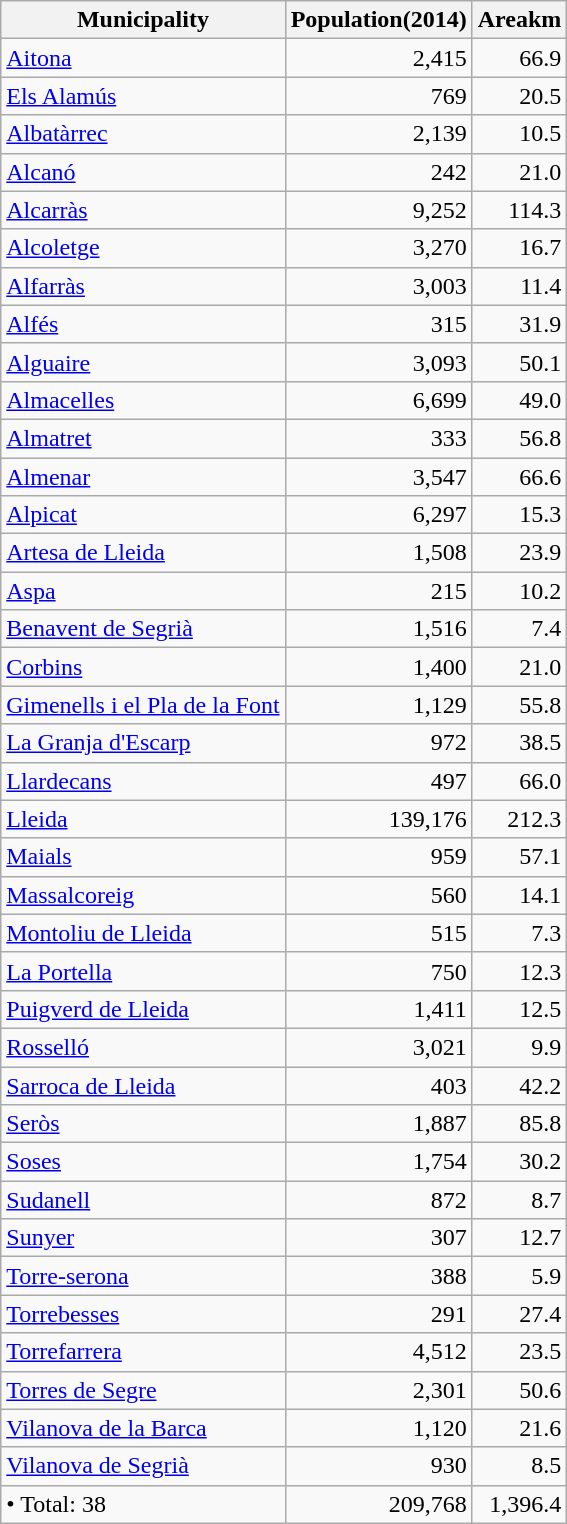<table class="wikitable sortable">
<tr>
<th>Municipality</th>
<th>Population(2014)</th>
<th>Areakm</th>
</tr>
<tr>
<td><a href='#'>Aitona</a></td>
<td align=right>2,415</td>
<td align=right>66.9</td>
</tr>
<tr>
<td><a href='#'>Els Alamús</a></td>
<td align=right>769</td>
<td align=right>20.5</td>
</tr>
<tr>
<td><a href='#'>Albatàrrec</a></td>
<td align=right>2,139</td>
<td align=right>10.5</td>
</tr>
<tr>
<td><a href='#'>Alcanó</a></td>
<td align=right>242</td>
<td align=right>21.0</td>
</tr>
<tr>
<td><a href='#'>Alcarràs</a></td>
<td align=right>9,252</td>
<td align=right>114.3</td>
</tr>
<tr>
<td><a href='#'>Alcoletge</a></td>
<td align=right>3,270</td>
<td align=right>16.7</td>
</tr>
<tr>
<td><a href='#'>Alfarràs</a></td>
<td align=right>3,003</td>
<td align=right>11.4</td>
</tr>
<tr>
<td><a href='#'>Alfés</a></td>
<td align=right>315</td>
<td align=right>31.9</td>
</tr>
<tr>
<td><a href='#'>Alguaire</a></td>
<td align=right>3,093</td>
<td align=right>50.1</td>
</tr>
<tr>
<td><a href='#'>Almacelles</a></td>
<td align=right>6,699</td>
<td align=right>49.0</td>
</tr>
<tr>
<td><a href='#'>Almatret</a></td>
<td align=right>333</td>
<td align=right>56.8</td>
</tr>
<tr>
<td><a href='#'>Almenar</a></td>
<td align=right>3,547</td>
<td align=right>66.6</td>
</tr>
<tr>
<td><a href='#'>Alpicat</a></td>
<td align=right>6,297</td>
<td align=right>15.3</td>
</tr>
<tr>
<td><a href='#'>Artesa de Lleida</a></td>
<td align=right>1,508</td>
<td align=right>23.9</td>
</tr>
<tr>
<td><a href='#'>Aspa</a></td>
<td align=right>215</td>
<td align=right>10.2</td>
</tr>
<tr>
<td><a href='#'>Benavent de Segrià</a></td>
<td align=right>1,516</td>
<td align=right>7.4</td>
</tr>
<tr>
<td><a href='#'>Corbins</a></td>
<td align=right>1,400</td>
<td align=right>21.0</td>
</tr>
<tr>
<td><a href='#'>Gimenells i el Pla de la Font</a></td>
<td align=right>1,129</td>
<td align=right>55.8</td>
</tr>
<tr>
<td><a href='#'>La Granja d'Escarp</a></td>
<td align=right>972</td>
<td align=right>38.5</td>
</tr>
<tr>
<td><a href='#'>Llardecans</a></td>
<td align=right>497</td>
<td align=right>66.0</td>
</tr>
<tr>
<td><a href='#'>Lleida</a></td>
<td align=right>139,176</td>
<td align=right>212.3</td>
</tr>
<tr>
<td><a href='#'>Maials</a></td>
<td align=right>959</td>
<td align=right>57.1</td>
</tr>
<tr>
<td><a href='#'>Massalcoreig</a></td>
<td align=right>560</td>
<td align=right>14.1</td>
</tr>
<tr>
<td><a href='#'>Montoliu de Lleida</a></td>
<td align=right>515</td>
<td align=right>7.3</td>
</tr>
<tr>
<td><a href='#'>La Portella</a></td>
<td align=right>750</td>
<td align=right>12.3</td>
</tr>
<tr>
<td><a href='#'>Puigverd de Lleida</a></td>
<td align=right>1,411</td>
<td align=right>12.5</td>
</tr>
<tr>
<td><a href='#'>Rosselló</a></td>
<td align=right>3,021</td>
<td align=right>9.9</td>
</tr>
<tr>
<td><a href='#'>Sarroca de Lleida</a></td>
<td align=right>403</td>
<td align=right>42.2</td>
</tr>
<tr>
<td><a href='#'>Seròs</a></td>
<td align=right>1,887</td>
<td align=right>85.8</td>
</tr>
<tr>
<td><a href='#'>Soses</a></td>
<td align=right>1,754</td>
<td align=right>30.2</td>
</tr>
<tr>
<td><a href='#'>Sudanell</a></td>
<td align=right>872</td>
<td align=right>8.7</td>
</tr>
<tr>
<td><a href='#'>Sunyer</a></td>
<td align=right>307</td>
<td align=right>12.7</td>
</tr>
<tr>
<td><a href='#'>Torre-serona</a></td>
<td align=right>388</td>
<td align=right>5.9</td>
</tr>
<tr>
<td><a href='#'>Torrebesses</a></td>
<td align=right>291</td>
<td align=right>27.4</td>
</tr>
<tr>
<td><a href='#'>Torrefarrera</a></td>
<td align=right>4,512</td>
<td align=right>23.5</td>
</tr>
<tr>
<td><a href='#'>Torres de Segre</a></td>
<td align=right>2,301</td>
<td align=right>50.6</td>
</tr>
<tr>
<td><a href='#'>Vilanova de la Barca</a></td>
<td align=right>1,120</td>
<td align=right>21.6</td>
</tr>
<tr>
<td><a href='#'>Vilanova de Segrià</a></td>
<td align=right>930</td>
<td align=right>8.5</td>
</tr>
<tr>
<td>• Total: 38</td>
<td align=right>209,768</td>
<td align=right>1,396.4</td>
</tr>
</table>
